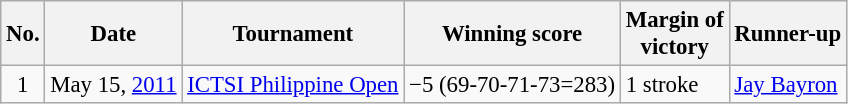<table class="wikitable" style="font-size:95%;">
<tr>
<th>No.</th>
<th>Date</th>
<th>Tournament</th>
<th>Winning score</th>
<th>Margin of<br>victory</th>
<th>Runner-up</th>
</tr>
<tr>
<td align=center>1</td>
<td align=right>May 15, <a href='#'>2011</a></td>
<td><a href='#'>ICTSI Philippine Open</a></td>
<td>−5 (69-70-71-73=283)</td>
<td>1 stroke</td>
<td> <a href='#'>Jay Bayron</a></td>
</tr>
</table>
